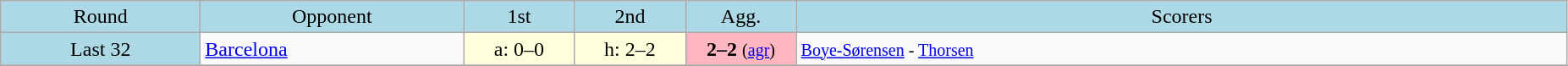<table class="wikitable" style="text-align:center">
<tr bgcolor=lightblue>
<td width=150px>Round</td>
<td width=200px>Opponent</td>
<td width=80px>1st</td>
<td width=80px>2nd</td>
<td width=80px>Agg.</td>
<td width=600px>Scorers</td>
</tr>
<tr>
<td bgcolor=lightblue>Last 32</td>
<td align=left> <a href='#'>Barcelona</a></td>
<td bgcolor="#ffffdd">a: 0–0</td>
<td bgcolor="#ffffdd">h: 2–2</td>
<td bgcolor=lightpink><strong>2–2</strong> <small>(<a href='#'>agr</a>)</small></td>
<td align=left><small><a href='#'>Boye-Sørensen</a> - <a href='#'>Thorsen</a></small></td>
</tr>
<tr>
</tr>
</table>
